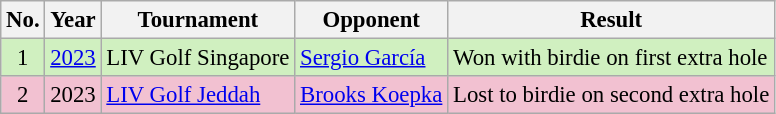<table class="wikitable" style="font-size:95%;">
<tr>
<th>No.</th>
<th>Year</th>
<th>Tournament</th>
<th>Opponent</th>
<th>Result</th>
</tr>
<tr style="background:#D0F0C0;">
<td align=center>1</td>
<td><a href='#'>2023</a></td>
<td>LIV Golf Singapore</td>
<td> <a href='#'>Sergio García</a></td>
<td>Won with birdie on first extra hole</td>
</tr>
<tr style="background:#F2C1D1;">
<td align=center>2</td>
<td>2023</td>
<td><a href='#'>LIV Golf Jeddah</a></td>
<td> <a href='#'>Brooks Koepka</a></td>
<td>Lost to birdie on second extra hole</td>
</tr>
</table>
